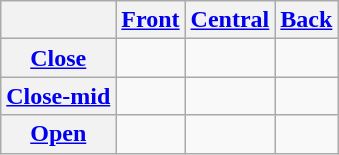<table class="wikitable" style="text-align:center">
<tr>
<th></th>
<th><a href='#'>Front</a></th>
<th><a href='#'>Central</a></th>
<th><a href='#'>Back</a></th>
</tr>
<tr>
<th><a href='#'>Close</a></th>
<td></td>
<td></td>
<td></td>
</tr>
<tr>
<th><a href='#'>Close-mid</a></th>
<td></td>
<td></td>
<td></td>
</tr>
<tr>
<th><a href='#'>Open</a></th>
<td></td>
<td></td>
<td></td>
</tr>
</table>
